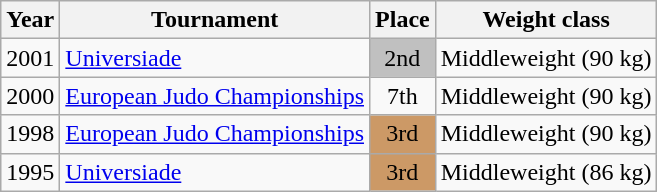<table class=wikitable>
<tr>
<th>Year</th>
<th>Tournament</th>
<th>Place</th>
<th>Weight class</th>
</tr>
<tr>
<td>2001</td>
<td><a href='#'>Universiade</a></td>
<td bgcolor="silver" align="center">2nd</td>
<td>Middleweight (90 kg)</td>
</tr>
<tr>
<td>2000</td>
<td><a href='#'>European Judo Championships</a></td>
<td align="center">7th</td>
<td>Middleweight (90 kg)</td>
</tr>
<tr>
<td>1998</td>
<td><a href='#'>European Judo Championships</a></td>
<td bgcolor="cc9966" align="center">3rd</td>
<td>Middleweight (90 kg)</td>
</tr>
<tr>
<td>1995</td>
<td><a href='#'>Universiade</a></td>
<td bgcolor="cc9966" align="center">3rd</td>
<td>Middleweight (86 kg)</td>
</tr>
</table>
